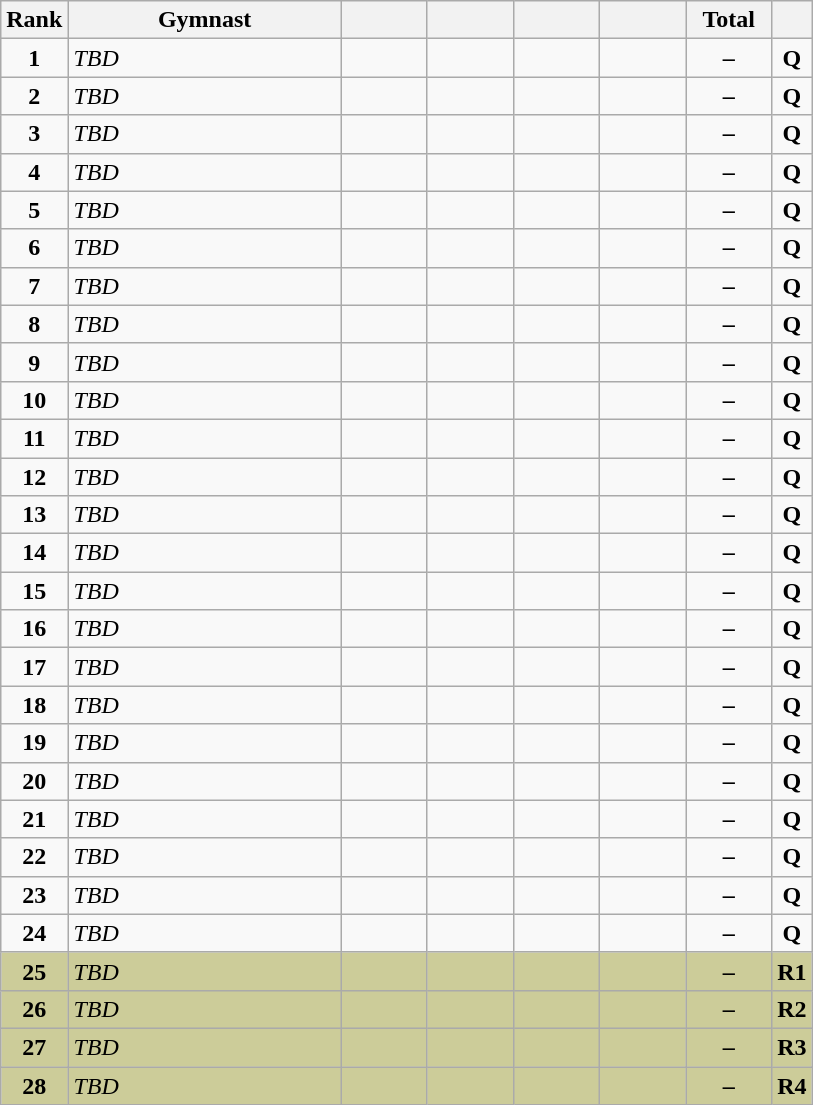<table class="wikitable sortable" style="text-align:center; font-size:100%">
<tr>
<th scope="col" style="width:15px;">Rank</th>
<th scope="col" style="width:175px;">Gymnast</th>
<th scope="col" style="width:50px;"></th>
<th scope="col" style="width:50px;"></th>
<th scope="col" style="width:50px;"></th>
<th scope="col" style="width:50px;"></th>
<th scope="col" style="width:50px;">Total</th>
<th scope="col" style="width:15px;"></th>
</tr>
<tr>
<td scope="row" style="text-align:center;"><strong>1</strong></td>
<td style="text-align:left;"><em>TBD</em></td>
<td></td>
<td></td>
<td></td>
<td></td>
<td><strong>–</strong></td>
<td><strong>Q</strong></td>
</tr>
<tr>
<td scope="row" style="text-align:center;"><strong>2</strong></td>
<td style="text-align:left;"><em>TBD</em></td>
<td></td>
<td></td>
<td></td>
<td></td>
<td><strong>–</strong></td>
<td><strong>Q</strong></td>
</tr>
<tr>
<td scope="row" style="text-align:center;"><strong>3</strong></td>
<td style="text-align:left;"><em>TBD</em></td>
<td></td>
<td></td>
<td></td>
<td></td>
<td><strong>–</strong></td>
<td><strong>Q</strong></td>
</tr>
<tr>
<td scope="row" style="text-align:center;"><strong>4</strong></td>
<td style="text-align:left;"><em>TBD</em></td>
<td></td>
<td></td>
<td></td>
<td></td>
<td><strong>–</strong></td>
<td><strong>Q</strong></td>
</tr>
<tr>
<td scope="row" style="text-align:center;"><strong>5</strong></td>
<td style="text-align:left;"><em>TBD</em></td>
<td></td>
<td></td>
<td></td>
<td></td>
<td><strong>–</strong></td>
<td><strong>Q</strong></td>
</tr>
<tr>
<td scope="row" style="text-align:center;"><strong>6</strong></td>
<td style="text-align:left;"><em>TBD</em></td>
<td></td>
<td></td>
<td></td>
<td></td>
<td><strong>–</strong></td>
<td><strong>Q</strong></td>
</tr>
<tr>
<td scope="row" style="text-align:center;"><strong>7</strong></td>
<td style="text-align:left;"><em>TBD</em></td>
<td></td>
<td></td>
<td></td>
<td></td>
<td><strong>–</strong></td>
<td><strong>Q</strong></td>
</tr>
<tr>
<td scope="row" style="text-align:center;"><strong>8</strong></td>
<td style="text-align:left;"><em>TBD</em></td>
<td></td>
<td></td>
<td></td>
<td></td>
<td><strong>–</strong></td>
<td><strong>Q</strong></td>
</tr>
<tr>
<td scope="row" style="text-align:center;"><strong>9</strong></td>
<td style="text-align:left;"><em>TBD</em></td>
<td></td>
<td></td>
<td></td>
<td></td>
<td><strong>–</strong></td>
<td><strong>Q</strong></td>
</tr>
<tr>
<td scope="row" style="text-align:center;"><strong>10</strong></td>
<td style="text-align:left;"><em>TBD</em></td>
<td></td>
<td></td>
<td></td>
<td></td>
<td><strong>–</strong></td>
<td><strong>Q</strong></td>
</tr>
<tr>
<td scope="row" style="text-align:center;"><strong>11</strong></td>
<td style="text-align:left;"><em>TBD</em></td>
<td></td>
<td></td>
<td></td>
<td></td>
<td><strong>–</strong></td>
<td><strong>Q</strong></td>
</tr>
<tr>
<td scope="row" style="text-align:center;"><strong>12</strong></td>
<td style="text-align:left;"><em>TBD</em></td>
<td></td>
<td></td>
<td></td>
<td></td>
<td><strong>–</strong></td>
<td><strong>Q</strong></td>
</tr>
<tr>
<td scope="row" style="text-align:center;"><strong>13</strong></td>
<td style="text-align:left;"><em>TBD</em></td>
<td></td>
<td></td>
<td></td>
<td></td>
<td><strong>–</strong></td>
<td><strong>Q</strong></td>
</tr>
<tr>
<td scope="row" style="text-align:center;"><strong>14</strong></td>
<td style="text-align:left;"><em>TBD</em></td>
<td></td>
<td></td>
<td></td>
<td></td>
<td><strong>–</strong></td>
<td><strong>Q</strong></td>
</tr>
<tr>
<td scope="row" style="text-align:center;"><strong>15</strong></td>
<td style="text-align:left;"><em>TBD</em></td>
<td></td>
<td></td>
<td></td>
<td></td>
<td><strong>–</strong></td>
<td><strong>Q</strong></td>
</tr>
<tr>
<td scope="row" style="text-align:center;"><strong>16</strong></td>
<td style="text-align:left;"><em>TBD</em></td>
<td></td>
<td></td>
<td></td>
<td></td>
<td><strong>–</strong></td>
<td><strong>Q</strong></td>
</tr>
<tr>
<td scope="row" style="text-align:center;"><strong>17</strong></td>
<td style="text-align:left;"><em>TBD</em></td>
<td></td>
<td></td>
<td></td>
<td></td>
<td><strong>–</strong></td>
<td><strong>Q</strong></td>
</tr>
<tr>
<td scope="row" style="text-align:center;"><strong>18</strong></td>
<td style="text-align:left;"><em>TBD</em></td>
<td></td>
<td></td>
<td></td>
<td></td>
<td><strong>–</strong></td>
<td><strong>Q</strong></td>
</tr>
<tr>
<td scope="row" style="text-align:center;"><strong>19</strong></td>
<td style="text-align:left;"><em>TBD</em></td>
<td></td>
<td></td>
<td></td>
<td></td>
<td><strong>–</strong></td>
<td><strong>Q</strong></td>
</tr>
<tr>
<td scope="row" style="text-align:center;"><strong>20</strong></td>
<td style="text-align:left;"><em>TBD</em></td>
<td></td>
<td></td>
<td></td>
<td></td>
<td><strong>–</strong></td>
<td><strong>Q</strong></td>
</tr>
<tr>
<td scope="row" style="text-align:center;"><strong>21</strong></td>
<td style="text-align:left;"><em>TBD</em></td>
<td></td>
<td></td>
<td></td>
<td></td>
<td><strong>–</strong></td>
<td><strong>Q</strong></td>
</tr>
<tr>
<td scope="row" style="text-align:center;"><strong>22</strong></td>
<td style="text-align:left;"><em>TBD</em></td>
<td></td>
<td></td>
<td></td>
<td></td>
<td><strong>–</strong></td>
<td><strong>Q</strong></td>
</tr>
<tr>
<td scope="row" style="text-align:center;"><strong>23</strong></td>
<td style="text-align:left;"><em>TBD</em></td>
<td></td>
<td></td>
<td></td>
<td></td>
<td><strong>–</strong></td>
<td><strong>Q</strong></td>
</tr>
<tr>
<td scope="row" style="text-align:center;"><strong>24</strong></td>
<td style="text-align:left;"><em>TBD</em></td>
<td></td>
<td></td>
<td></td>
<td></td>
<td><strong>–</strong></td>
<td><strong>Q</strong></td>
</tr>
<tr style="background:#cccc99;">
<td scope="row" style="text-align:center;"><strong>25</strong></td>
<td style="text-align:left;"><em>TBD</em></td>
<td></td>
<td></td>
<td></td>
<td></td>
<td><strong>–</strong></td>
<td><strong>R1</strong></td>
</tr>
<tr style="background:#cccc99;">
<td scope="row" style="text-align:center;"><strong>26</strong></td>
<td style="text-align:left;"><em>TBD</em></td>
<td></td>
<td></td>
<td></td>
<td></td>
<td><strong>–</strong></td>
<td><strong>R2</strong></td>
</tr>
<tr style="background:#cccc99;">
<td scope="row" style="text-align:center;"><strong>27</strong></td>
<td style="text-align:left;"><em>TBD</em></td>
<td></td>
<td></td>
<td></td>
<td></td>
<td><strong>–</strong></td>
<td><strong>R3</strong></td>
</tr>
<tr style="background:#cccc99;">
<td scope="row" style="text-align:center;"><strong>28</strong></td>
<td style="text-align:left;"><em>TBD</em></td>
<td></td>
<td></td>
<td></td>
<td></td>
<td><strong>–</strong></td>
<td><strong>R4</strong></td>
</tr>
</table>
